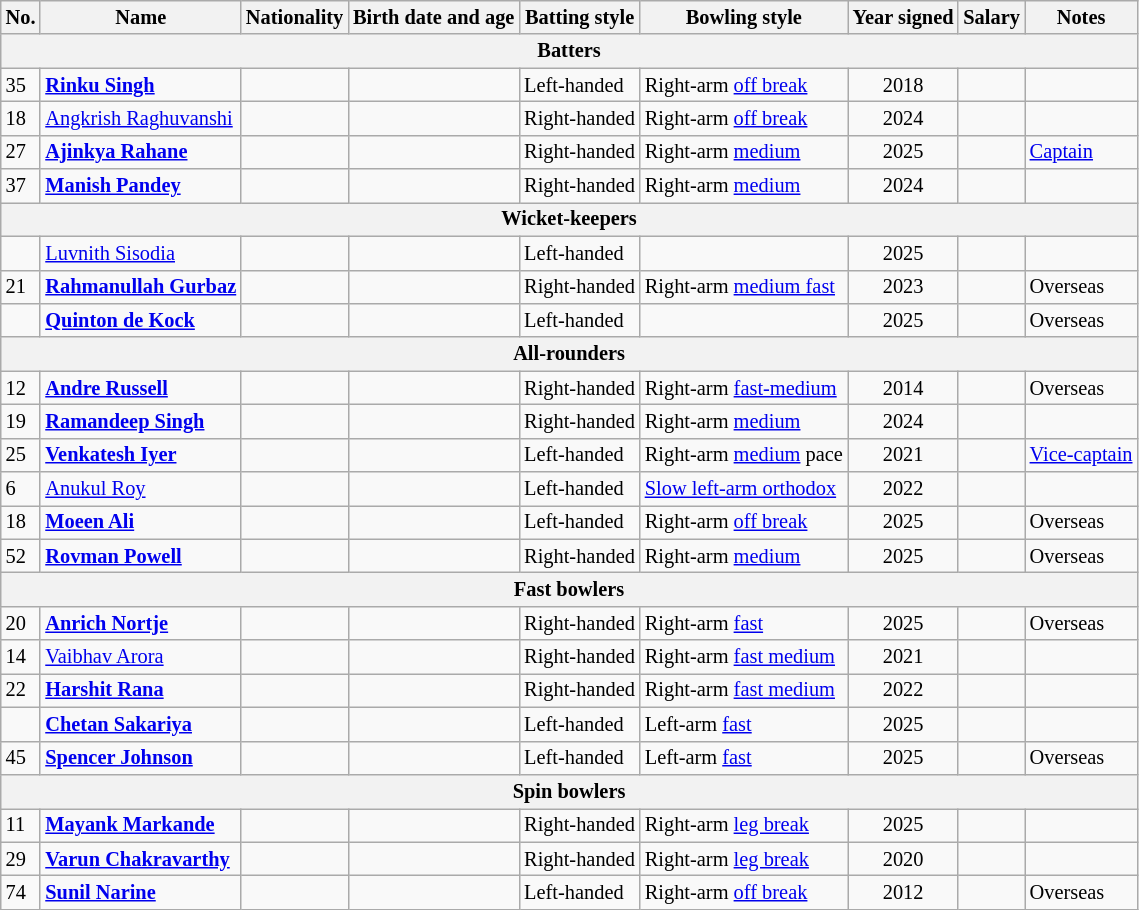<table class="wikitable" style="font-size:85%">
<tr>
<th>No.</th>
<th>Name</th>
<th>Nationality</th>
<th>Birth date and age</th>
<th>Batting style</th>
<th>Bowling style</th>
<th>Year signed</th>
<th>Salary</th>
<th>Notes</th>
</tr>
<tr>
<th colspan="9">Batters</th>
</tr>
<tr>
<td>35</td>
<td><strong><a href='#'>Rinku Singh</a></strong></td>
<td></td>
<td></td>
<td>Left-handed</td>
<td>Right-arm <a href='#'>off break</a></td>
<td style="text-align:center;">2018</td>
<td></td>
<td></td>
</tr>
<tr>
<td>18</td>
<td><a href='#'>Angkrish Raghuvanshi</a></td>
<td></td>
<td></td>
<td>Right-handed</td>
<td>Right-arm <a href='#'>off break</a></td>
<td style="text-align:center;">2024</td>
<td></td>
<td></td>
</tr>
<tr>
<td>27</td>
<td><strong><a href='#'>Ajinkya Rahane</a></strong></td>
<td></td>
<td></td>
<td>Right-handed</td>
<td>Right-arm <a href='#'>medium</a></td>
<td style="text-align:center;">2025</td>
<td></td>
<td><a href='#'>Captain</a></td>
</tr>
<tr>
<td>37</td>
<td><strong><a href='#'>Manish Pandey</a></strong></td>
<td></td>
<td></td>
<td>Right-handed</td>
<td>Right-arm <a href='#'>medium</a></td>
<td style="text-align:center;">2024</td>
<td></td>
<td></td>
</tr>
<tr>
<th colspan="9">Wicket-keepers</th>
</tr>
<tr>
<td></td>
<td><a href='#'>Luvnith Sisodia</a></td>
<td></td>
<td></td>
<td>Left-handed</td>
<td></td>
<td style="text-align:center;">2025</td>
<td></td>
<td></td>
</tr>
<tr>
<td>21</td>
<td><strong><a href='#'>Rahmanullah Gurbaz</a></strong></td>
<td></td>
<td></td>
<td>Right-handed</td>
<td>Right-arm <a href='#'>medium fast</a></td>
<td style="text-align:center;">2023</td>
<td></td>
<td>Overseas</td>
</tr>
<tr>
<td></td>
<td><strong><a href='#'>Quinton de Kock</a></strong></td>
<td></td>
<td></td>
<td>Left-handed</td>
<td></td>
<td style="text-align:center;">2025</td>
<td></td>
<td>Overseas</td>
</tr>
<tr>
<th colspan="9">All-rounders</th>
</tr>
<tr>
<td>12</td>
<td><strong><a href='#'>Andre Russell</a></strong></td>
<td></td>
<td></td>
<td>Right-handed</td>
<td>Right-arm <a href='#'>fast-medium</a></td>
<td style="text-align:center;">2014</td>
<td></td>
<td>Overseas</td>
</tr>
<tr>
<td>19</td>
<td><strong><a href='#'>Ramandeep Singh</a></strong></td>
<td></td>
<td></td>
<td>Right-handed</td>
<td>Right-arm <a href='#'>medium</a></td>
<td style="text-align:center;">2024</td>
<td></td>
<td></td>
</tr>
<tr>
<td>25</td>
<td><strong><a href='#'>Venkatesh Iyer</a></strong></td>
<td></td>
<td></td>
<td>Left-handed</td>
<td>Right-arm <a href='#'>medium</a> pace</td>
<td style="text-align:center;">2021</td>
<td></td>
<td><a href='#'>Vice-captain</a></td>
</tr>
<tr>
<td>6</td>
<td><a href='#'>Anukul Roy</a></td>
<td></td>
<td></td>
<td>Left-handed</td>
<td><a href='#'>Slow left-arm orthodox</a></td>
<td style="text-align:center;">2022</td>
<td></td>
<td></td>
</tr>
<tr>
<td>18</td>
<td><strong><a href='#'>Moeen Ali</a></strong></td>
<td></td>
<td></td>
<td>Left-handed</td>
<td>Right-arm <a href='#'>off break</a></td>
<td style="text-align:center;">2025</td>
<td></td>
<td>Overseas</td>
</tr>
<tr>
<td>52</td>
<td><strong><a href='#'>Rovman Powell</a></strong></td>
<td></td>
<td></td>
<td>Right-handed</td>
<td>Right-arm <a href='#'>medium</a></td>
<td style="text-align:center;">2025</td>
<td></td>
<td>Overseas</td>
</tr>
<tr>
<th colspan="9">Fast bowlers</th>
</tr>
<tr>
<td>20</td>
<td><strong><a href='#'>Anrich Nortje</a></strong></td>
<td></td>
<td></td>
<td>Right-handed</td>
<td>Right-arm <a href='#'>fast</a></td>
<td style="text-align:center;">2025</td>
<td></td>
<td>Overseas</td>
</tr>
<tr>
<td>14</td>
<td><a href='#'>Vaibhav Arora</a></td>
<td></td>
<td></td>
<td>Right-handed</td>
<td>Right-arm <a href='#'>fast medium</a></td>
<td style="text-align:center;">2021</td>
<td></td>
<td></td>
</tr>
<tr>
<td>22</td>
<td><strong><a href='#'>Harshit Rana</a></strong></td>
<td></td>
<td></td>
<td>Right-handed</td>
<td>Right-arm <a href='#'>fast medium</a></td>
<td style="text-align:center;">2022</td>
<td></td>
<td></td>
</tr>
<tr>
<td></td>
<td><strong><a href='#'>Chetan Sakariya</a></strong></td>
<td></td>
<td></td>
<td>Left-handed</td>
<td>Left-arm <a href='#'>fast</a></td>
<td style="text-align:center;">2025</td>
<td></td>
<td></td>
</tr>
<tr>
<td>45</td>
<td><strong><a href='#'>Spencer Johnson</a></strong></td>
<td></td>
<td></td>
<td>Left-handed</td>
<td>Left-arm <a href='#'>fast</a></td>
<td style="text-align:center;">2025</td>
<td></td>
<td>Overseas</td>
</tr>
<tr>
<th colspan="9">Spin bowlers</th>
</tr>
<tr>
<td>11</td>
<td><strong><a href='#'>Mayank Markande</a></strong></td>
<td></td>
<td></td>
<td>Right-handed</td>
<td>Right-arm <a href='#'>leg break</a></td>
<td style="text-align:center;">2025</td>
<td></td>
<td></td>
</tr>
<tr>
<td>29</td>
<td><strong><a href='#'>Varun Chakravarthy</a></strong></td>
<td></td>
<td></td>
<td>Right-handed</td>
<td>Right-arm <a href='#'>leg break</a></td>
<td style="text-align:center;">2020</td>
<td></td>
<td></td>
</tr>
<tr>
<td>74</td>
<td><strong><a href='#'>Sunil Narine</a></strong></td>
<td></td>
<td></td>
<td>Left-handed</td>
<td>Right-arm <a href='#'>off break</a></td>
<td style="text-align:center;">2012</td>
<td></td>
<td>Overseas</td>
</tr>
</table>
